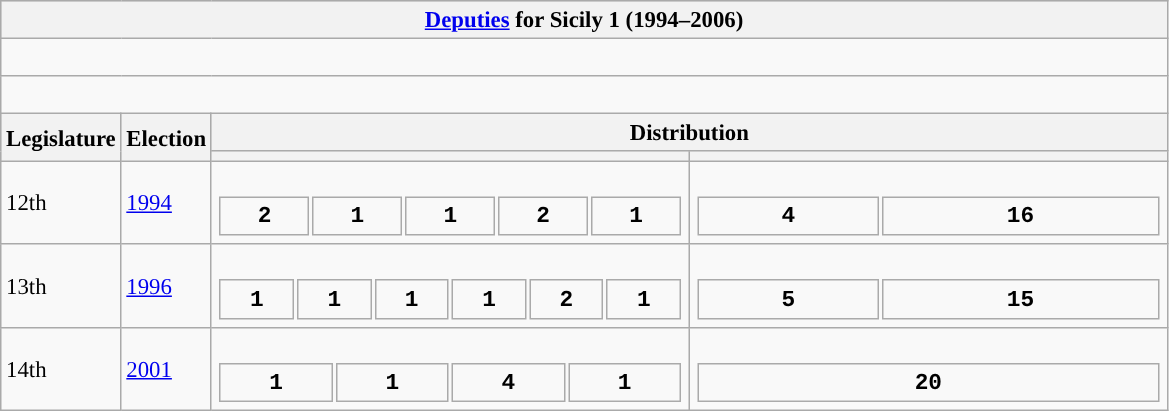<table class="wikitable" style="font-size:95%;">
<tr bgcolor="#CCCCCC">
<th colspan="4"><a href='#'>Deputies</a> for Sicily 1 (1994–2006)</th>
</tr>
<tr>
<td colspan="4"><br>









</td>
</tr>
<tr>
<td colspan="4"><br>




</td>
</tr>
<tr bgcolor="#CCCCCC">
<th rowspan=2>Legislature</th>
<th rowspan=2>Election</th>
<th colspan=2>Distribution</th>
</tr>
<tr>
<th></th>
<th></th>
</tr>
<tr>
<td>12th</td>
<td><a href='#'>1994</a></td>
<td><br><table style="width:20.5em; font-size:100%; text-align:center; font-family:Courier New;">
<tr style="font-weight:bold">
<td style="background:">2</td>
<td style="background:">1</td>
<td style="background:">1</td>
<td style="background:">2</td>
<td style="background:">1</td>
</tr>
</table>
</td>
<td><br><table style="width:20.5em; font-size:100%; text-align:center; font-family:Courier New;">
<tr style="font-weight:bold">
<td style="background:">4</td>
<td style="background:">16</td>
</tr>
</table>
</td>
</tr>
<tr>
<td>13th</td>
<td><a href='#'>1996</a></td>
<td><br><table style="width:20.5em; font-size:100%; text-align:center; font-family:Courier New;">
<tr style="font-weight:bold">
<td style="background:">1</td>
<td style="background:">1</td>
<td style="background:">1</td>
<td style="background:">1</td>
<td style="background:">2</td>
<td style="background:">1</td>
</tr>
</table>
</td>
<td><br><table style="width:20.5em; font-size:100%; text-align:center; font-family:Courier New;">
<tr style="font-weight:bold">
<td style="background:">5</td>
<td style="background:">15</td>
</tr>
</table>
</td>
</tr>
<tr>
<td>14th</td>
<td><a href='#'>2001</a></td>
<td><br><table style="width:20.5em; font-size:100%; text-align:center; font-family:Courier New;">
<tr style="font-weight:bold">
<td style="background:">1</td>
<td style="background:">1</td>
<td style="background:">4</td>
<td style="background:">1</td>
</tr>
</table>
</td>
<td><br><table style="width:20.5em; font-size:100%; text-align:center; font-family:Courier New;">
<tr style="font-weight:bold">
<td style="background:">20</td>
</tr>
</table>
</td>
</tr>
</table>
